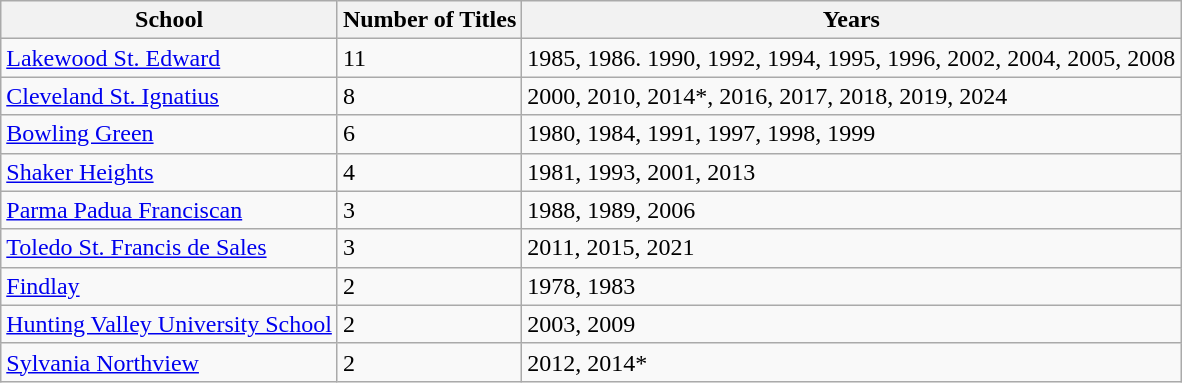<table class="wikitable sortable">
<tr>
<th>School</th>
<th>Number of Titles</th>
<th>Years</th>
</tr>
<tr>
<td><a href='#'>Lakewood St. Edward</a></td>
<td>11</td>
<td>1985, 1986. 1990, 1992, 1994, 1995, 1996, 2002, 2004, 2005, 2008</td>
</tr>
<tr>
<td><a href='#'>Cleveland St. Ignatius</a></td>
<td>8</td>
<td>2000, 2010, 2014*, 2016, 2017, 2018, 2019, 2024</td>
</tr>
<tr>
<td><a href='#'>Bowling Green</a></td>
<td>6</td>
<td>1980, 1984, 1991, 1997, 1998, 1999</td>
</tr>
<tr>
<td><a href='#'>Shaker Heights</a></td>
<td>4</td>
<td>1981, 1993, 2001, 2013</td>
</tr>
<tr>
<td><a href='#'>Parma Padua Franciscan</a></td>
<td>3</td>
<td>1988, 1989, 2006</td>
</tr>
<tr>
<td><a href='#'>Toledo St. Francis de Sales</a></td>
<td>3</td>
<td>2011, 2015, 2021</td>
</tr>
<tr>
<td><a href='#'>Findlay</a></td>
<td>2</td>
<td>1978, 1983</td>
</tr>
<tr>
<td><a href='#'>Hunting Valley University School</a></td>
<td>2</td>
<td>2003, 2009</td>
</tr>
<tr>
<td><a href='#'>Sylvania Northview</a></td>
<td>2</td>
<td>2012, 2014*</td>
</tr>
</table>
